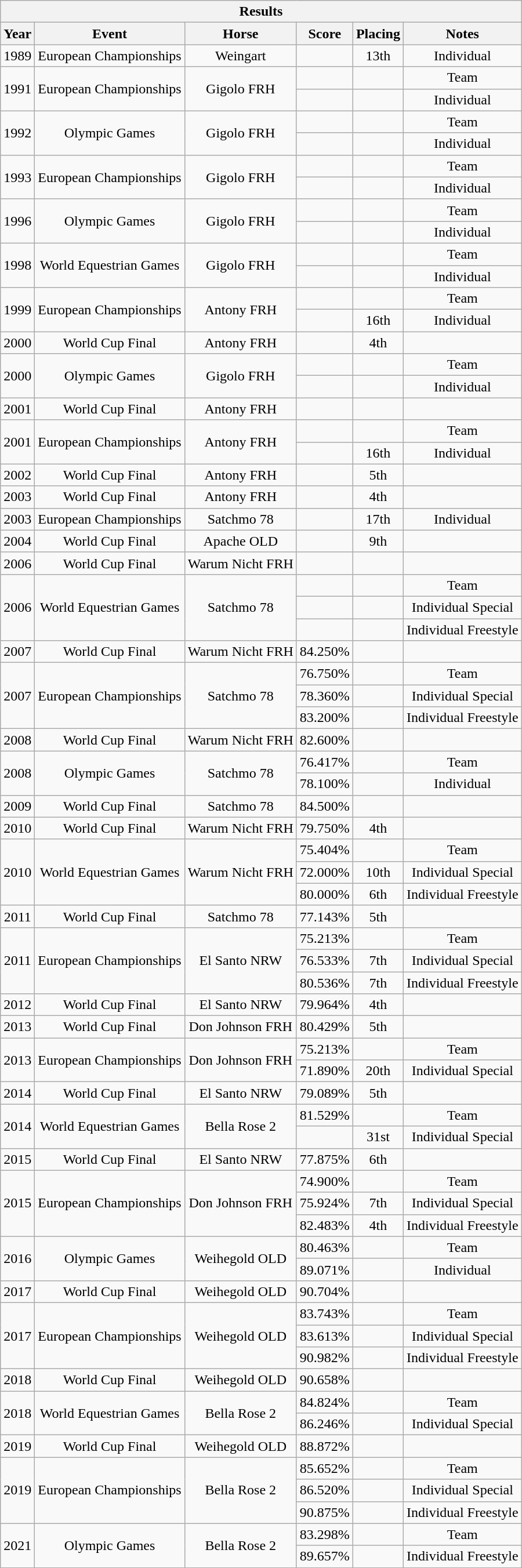<table class="wikitable" style="text-align:center">
<tr>
<th colspan="12" align="center"><strong>Results</strong></th>
</tr>
<tr>
<th>Year</th>
<th>Event</th>
<th>Horse</th>
<th>Score</th>
<th>Placing</th>
<th>Notes</th>
</tr>
<tr>
<td>1989</td>
<td>European Championships</td>
<td>Weingart</td>
<td></td>
<td>13th</td>
<td>Individual</td>
</tr>
<tr>
<td rowspan="2">1991</td>
<td rowspan="2">European Championships</td>
<td rowspan="2">Gigolo FRH</td>
<td></td>
<td></td>
<td>Team</td>
</tr>
<tr>
<td></td>
<td></td>
<td>Individual</td>
</tr>
<tr>
<td rowspan="2">1992</td>
<td rowspan="2">Olympic Games</td>
<td rowspan="2">Gigolo FRH</td>
<td></td>
<td></td>
<td>Team</td>
</tr>
<tr>
<td></td>
<td></td>
<td>Individual</td>
</tr>
<tr>
<td rowspan="2">1993</td>
<td rowspan="2">European Championships</td>
<td rowspan="2">Gigolo FRH</td>
<td></td>
<td></td>
<td>Team</td>
</tr>
<tr>
<td></td>
<td></td>
<td>Individual</td>
</tr>
<tr>
<td rowspan="2">1996</td>
<td rowspan="2">Olympic Games</td>
<td rowspan="2">Gigolo FRH</td>
<td></td>
<td></td>
<td>Team</td>
</tr>
<tr>
<td></td>
<td></td>
<td>Individual</td>
</tr>
<tr>
<td rowspan="2">1998</td>
<td rowspan="2">World Equestrian Games</td>
<td rowspan="2">Gigolo FRH</td>
<td></td>
<td></td>
<td>Team</td>
</tr>
<tr>
<td></td>
<td></td>
<td>Individual</td>
</tr>
<tr>
<td rowspan="2">1999</td>
<td rowspan="2">European Championships</td>
<td rowspan="2">Antony FRH</td>
<td></td>
<td></td>
<td>Team</td>
</tr>
<tr>
<td></td>
<td>16th</td>
<td>Individual</td>
</tr>
<tr>
<td>2000</td>
<td>World Cup Final</td>
<td>Antony FRH</td>
<td></td>
<td>4th</td>
<td></td>
</tr>
<tr>
<td rowspan="2">2000</td>
<td rowspan="2">Olympic Games</td>
<td rowspan="2">Gigolo FRH</td>
<td></td>
<td></td>
<td>Team</td>
</tr>
<tr>
<td></td>
<td></td>
<td>Individual</td>
</tr>
<tr>
<td>2001</td>
<td>World Cup Final</td>
<td>Antony FRH</td>
<td></td>
<td></td>
<td></td>
</tr>
<tr>
<td rowspan="2">2001</td>
<td rowspan="2">European Championships</td>
<td rowspan="2">Antony FRH</td>
<td></td>
<td></td>
<td>Team</td>
</tr>
<tr>
<td></td>
<td>16th</td>
<td>Individual</td>
</tr>
<tr>
<td>2002</td>
<td>World Cup Final</td>
<td>Antony FRH</td>
<td></td>
<td>5th</td>
<td></td>
</tr>
<tr>
<td>2003</td>
<td>World Cup Final</td>
<td>Antony FRH</td>
<td></td>
<td>4th</td>
<td></td>
</tr>
<tr>
<td>2003</td>
<td>European Championships</td>
<td>Satchmo 78</td>
<td></td>
<td>17th</td>
<td>Individual</td>
</tr>
<tr>
<td>2004</td>
<td>World Cup Final</td>
<td>Apache OLD</td>
<td></td>
<td>9th</td>
<td></td>
</tr>
<tr>
<td>2006</td>
<td>World Cup Final</td>
<td>Warum Nicht FRH</td>
<td></td>
<td></td>
<td></td>
</tr>
<tr>
<td rowspan="3">2006</td>
<td rowspan="3">World Equestrian Games</td>
<td rowspan="3">Satchmo 78</td>
<td></td>
<td></td>
<td>Team</td>
</tr>
<tr>
<td></td>
<td></td>
<td>Individual Special</td>
</tr>
<tr>
<td></td>
<td></td>
<td>Individual Freestyle</td>
</tr>
<tr>
<td>2007</td>
<td>World Cup Final</td>
<td>Warum Nicht FRH</td>
<td>84.250%</td>
<td></td>
<td></td>
</tr>
<tr>
<td rowspan="3">2007</td>
<td rowspan="3">European Championships</td>
<td rowspan="3">Satchmo 78</td>
<td>76.750%</td>
<td></td>
<td>Team</td>
</tr>
<tr>
<td>78.360%</td>
<td></td>
<td>Individual Special</td>
</tr>
<tr>
<td>83.200%</td>
<td></td>
<td>Individual Freestyle</td>
</tr>
<tr>
<td>2008</td>
<td>World Cup Final</td>
<td>Warum Nicht FRH</td>
<td>82.600%</td>
<td></td>
<td></td>
</tr>
<tr>
<td rowspan="2">2008</td>
<td rowspan="2">Olympic Games</td>
<td rowspan="2">Satchmo 78</td>
<td>76.417%</td>
<td></td>
<td>Team</td>
</tr>
<tr>
<td>78.100%</td>
<td></td>
<td>Individual</td>
</tr>
<tr>
<td>2009</td>
<td>World Cup Final</td>
<td>Satchmo 78</td>
<td>84.500%</td>
<td></td>
<td></td>
</tr>
<tr>
<td>2010</td>
<td>World Cup Final</td>
<td>Warum Nicht FRH</td>
<td>79.750%</td>
<td>4th</td>
<td></td>
</tr>
<tr>
<td rowspan="3">2010</td>
<td rowspan="3">World Equestrian Games</td>
<td rowspan="3">Warum Nicht FRH</td>
<td>75.404%</td>
<td></td>
<td>Team</td>
</tr>
<tr>
<td>72.000%</td>
<td>10th</td>
<td>Individual Special</td>
</tr>
<tr>
<td>80.000%</td>
<td>6th</td>
<td>Individual Freestyle</td>
</tr>
<tr>
<td>2011</td>
<td>World Cup Final</td>
<td>Satchmo 78</td>
<td>77.143%</td>
<td>5th</td>
<td></td>
</tr>
<tr>
<td rowspan="3">2011</td>
<td rowspan="3">European Championships</td>
<td rowspan="3">El Santo NRW</td>
<td>75.213%</td>
<td></td>
<td>Team</td>
</tr>
<tr>
<td>76.533%</td>
<td>7th</td>
<td>Individual Special</td>
</tr>
<tr>
<td>80.536%</td>
<td>7th</td>
<td>Individual Freestyle</td>
</tr>
<tr>
<td>2012</td>
<td>World Cup Final</td>
<td>El Santo NRW</td>
<td>79.964%</td>
<td>4th</td>
<td></td>
</tr>
<tr>
<td>2013</td>
<td>World Cup Final</td>
<td>Don Johnson FRH</td>
<td>80.429%</td>
<td>5th</td>
<td></td>
</tr>
<tr>
<td rowspan="2">2013</td>
<td rowspan="2">European Championships</td>
<td rowspan="2">Don Johnson FRH</td>
<td>75.213%</td>
<td></td>
<td>Team</td>
</tr>
<tr>
<td>71.890%</td>
<td>20th</td>
<td>Individual Special</td>
</tr>
<tr>
<td>2014</td>
<td>World Cup Final</td>
<td>El Santo NRW</td>
<td>79.089%</td>
<td>5th</td>
<td></td>
</tr>
<tr>
<td rowspan="2">2014</td>
<td rowspan="2">World Equestrian Games</td>
<td rowspan="2">Bella Rose 2</td>
<td>81.529%</td>
<td></td>
<td>Team</td>
</tr>
<tr>
<td></td>
<td>31st</td>
<td>Individual Special</td>
</tr>
<tr>
<td>2015</td>
<td>World Cup Final</td>
<td>El Santo NRW</td>
<td>77.875%</td>
<td>6th</td>
<td></td>
</tr>
<tr>
<td rowspan="3">2015</td>
<td rowspan="3">European Championships</td>
<td rowspan="3">Don Johnson FRH</td>
<td>74.900%</td>
<td></td>
<td>Team</td>
</tr>
<tr>
<td>75.924%</td>
<td>7th</td>
<td>Individual Special</td>
</tr>
<tr>
<td>82.483%</td>
<td>4th</td>
<td>Individual Freestyle</td>
</tr>
<tr>
<td rowspan="2">2016</td>
<td rowspan="2">Olympic Games</td>
<td rowspan="2">Weihegold OLD</td>
<td>80.463%</td>
<td></td>
<td>Team</td>
</tr>
<tr>
<td>89.071%</td>
<td></td>
<td>Individual</td>
</tr>
<tr>
<td>2017</td>
<td>World Cup Final</td>
<td>Weihegold OLD</td>
<td>90.704%</td>
<td></td>
<td></td>
</tr>
<tr>
<td rowspan="3">2017</td>
<td rowspan="3">European Championships</td>
<td rowspan="3">Weihegold OLD</td>
<td>83.743%</td>
<td></td>
<td>Team</td>
</tr>
<tr>
<td>83.613%</td>
<td></td>
<td>Individual Special</td>
</tr>
<tr>
<td>90.982%</td>
<td></td>
<td>Individual Freestyle</td>
</tr>
<tr>
<td>2018</td>
<td>World Cup Final</td>
<td>Weihegold OLD</td>
<td>90.658%</td>
<td></td>
<td></td>
</tr>
<tr>
<td rowspan="2">2018</td>
<td rowspan="2">World Equestrian Games</td>
<td rowspan="2">Bella Rose 2</td>
<td>84.824%</td>
<td></td>
<td>Team</td>
</tr>
<tr>
<td>86.246%</td>
<td></td>
<td>Individual Special</td>
</tr>
<tr>
<td>2019</td>
<td>World Cup Final</td>
<td>Weihegold OLD</td>
<td>88.872%</td>
<td></td>
<td></td>
</tr>
<tr>
<td rowspan="3">2019</td>
<td rowspan="3">European Championships</td>
<td rowspan="3">Bella Rose 2</td>
<td>85.652%</td>
<td></td>
<td>Team</td>
</tr>
<tr>
<td>86.520%</td>
<td></td>
<td>Individual Special</td>
</tr>
<tr>
<td>90.875%</td>
<td></td>
<td>Individual Freestyle</td>
</tr>
<tr>
<td rowspan="2">2021</td>
<td rowspan="2">Olympic Games</td>
<td rowspan="2">Bella Rose 2</td>
<td>83.298%</td>
<td></td>
<td>Team</td>
</tr>
<tr>
<td>89.657%</td>
<td></td>
<td>Individual Freestyle</td>
</tr>
</table>
